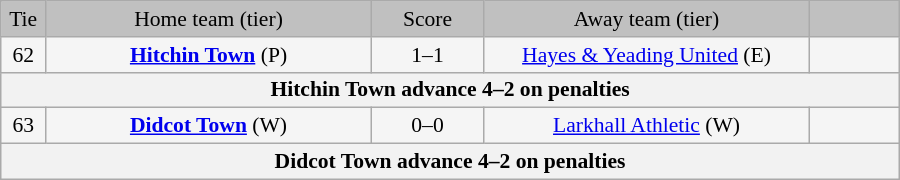<table class="wikitable" style="width: 600px; background:WhiteSmoke; text-align:center; font-size:90%">
<tr>
<td scope="col" style="width:  5.00%; background:silver;">Tie</td>
<td scope="col" style="width: 36.25%; background:silver;">Home team (tier)</td>
<td scope="col" style="width: 12.50%; background:silver;">Score</td>
<td scope="col" style="width: 36.25%; background:silver;">Away team (tier)</td>
<td scope="col" style="width: 10.00%; background:silver;"></td>
</tr>
<tr>
<td>62</td>
<td><strong><a href='#'>Hitchin Town</a></strong> (P)</td>
<td>1–1</td>
<td><a href='#'>Hayes & Yeading United</a> (E)</td>
<td></td>
</tr>
<tr>
<th colspan="5">Hitchin Town advance 4–2 on penalties</th>
</tr>
<tr>
<td>63</td>
<td><strong><a href='#'>Didcot Town</a></strong> (W)</td>
<td>0–0</td>
<td><a href='#'>Larkhall Athletic</a> (W)</td>
<td></td>
</tr>
<tr>
<th colspan="5">Didcot Town advance 4–2 on penalties</th>
</tr>
</table>
